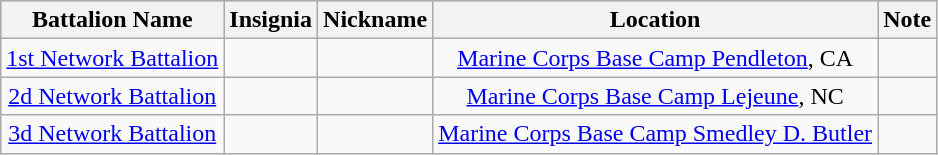<table class="wikitable" style="text-align:center;">
<tr style="background:#ccc;">
<th><strong>Battalion Name</strong></th>
<th><strong>Insignia</strong></th>
<th><strong>Nickname</strong></th>
<th><strong>Location</strong></th>
<th><strong>Note</strong></th>
</tr>
<tr>
<td><a href='#'>1st Network Battalion</a></td>
<td></td>
<td></td>
<td><a href='#'>Marine Corps Base Camp Pendleton</a>, CA</td>
<td></td>
</tr>
<tr>
<td><a href='#'>2d Network Battalion</a></td>
<td></td>
<td></td>
<td><a href='#'>Marine Corps Base Camp Lejeune</a>, NC</td>
<td></td>
</tr>
<tr>
<td><a href='#'>3d Network Battalion</a></td>
<td></td>
<td></td>
<td><a href='#'>Marine Corps Base Camp Smedley D. Butler</a></td>
<td></td>
</tr>
</table>
